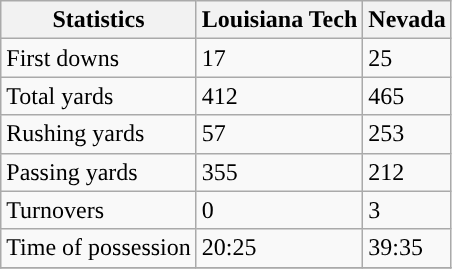<table class="wikitable">
<tr>
<th>Statistics</th>
<th>Louisiana Tech</th>
<th>Nevada</th>
</tr>
<tr>
<td>First downs</td>
<td>17</td>
<td>25</td>
</tr>
<tr>
<td>Total yards</td>
<td>412</td>
<td>465</td>
</tr>
<tr>
<td>Rushing yards</td>
<td>57</td>
<td>253</td>
</tr>
<tr>
<td>Passing yards</td>
<td>355</td>
<td>212</td>
</tr>
<tr>
<td>Turnovers</td>
<td>0</td>
<td>3</td>
</tr>
<tr>
<td>Time of possession</td>
<td>20:25</td>
<td>39:35</td>
</tr>
<tr>
</tr>
</table>
